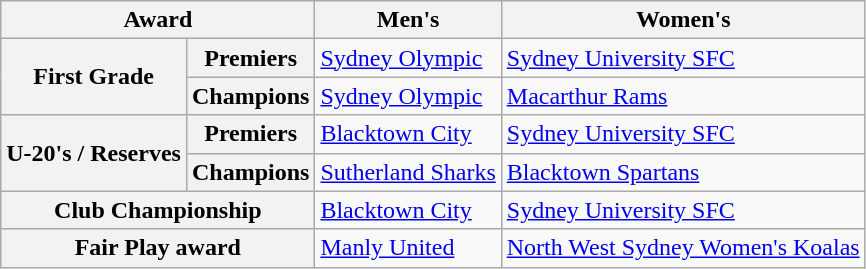<table class="wikitable">
<tr>
<th colspan=2>Award</th>
<th>Men's</th>
<th>Women's</th>
</tr>
<tr>
<th rowspan=2>First Grade</th>
<th>Premiers</th>
<td><a href='#'>Sydney Olympic</a></td>
<td><a href='#'>Sydney University SFC</a></td>
</tr>
<tr>
<th>Champions</th>
<td><a href='#'>Sydney Olympic</a></td>
<td><a href='#'>Macarthur Rams</a></td>
</tr>
<tr>
<th rowspan=2>U-20's / Reserves</th>
<th>Premiers</th>
<td><a href='#'>Blacktown City</a></td>
<td><a href='#'>Sydney University SFC</a></td>
</tr>
<tr>
<th>Champions</th>
<td><a href='#'>Sutherland Sharks</a></td>
<td><a href='#'>Blacktown Spartans</a></td>
</tr>
<tr>
<th colspan=2>Club Championship</th>
<td><a href='#'>Blacktown City</a></td>
<td><a href='#'>Sydney University SFC</a></td>
</tr>
<tr>
<th colspan=2>Fair Play award</th>
<td><a href='#'>Manly United</a></td>
<td><a href='#'>North West Sydney Women's Koalas</a></td>
</tr>
</table>
